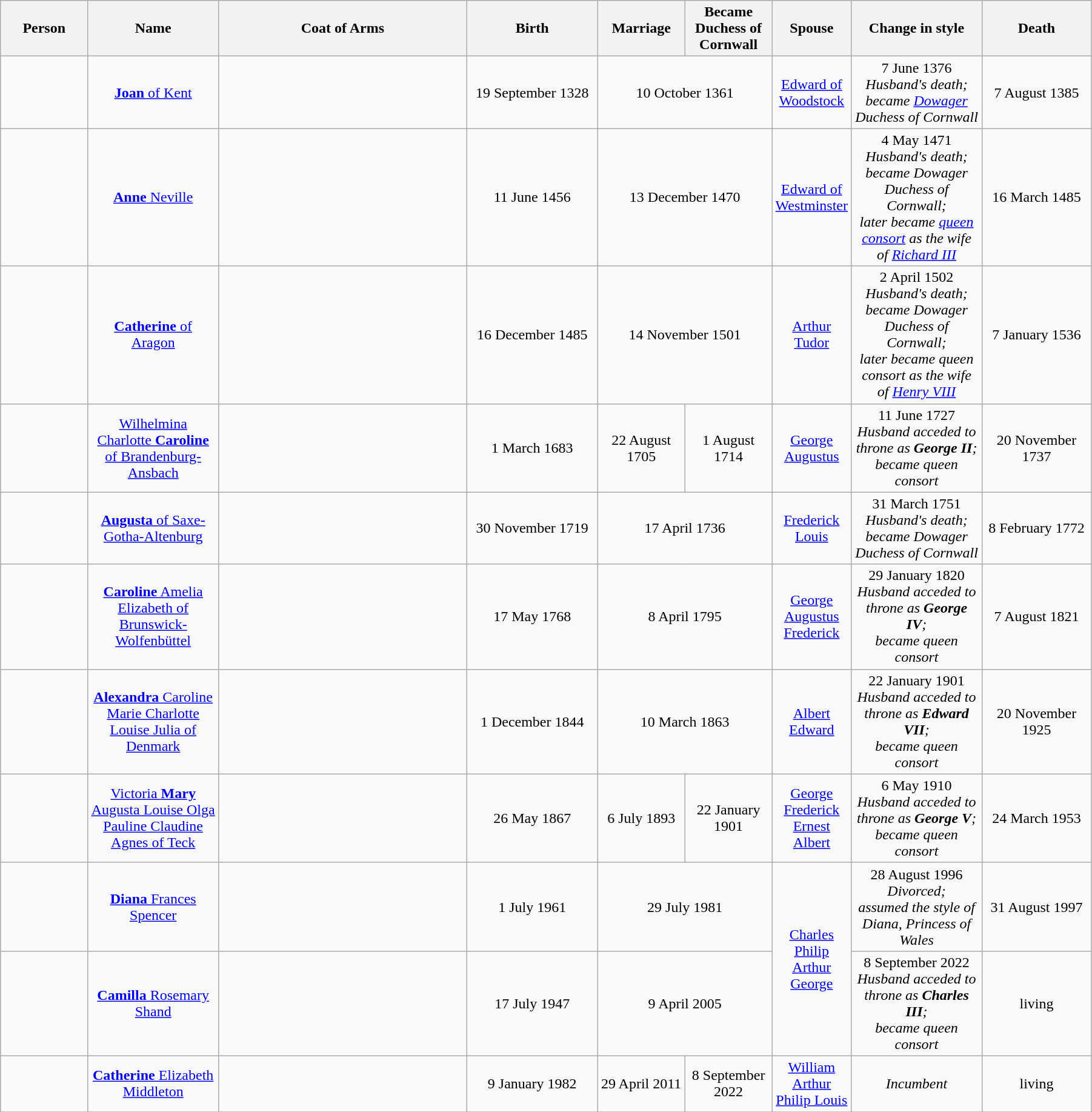<table width=95% class="wikitable">
<tr>
<th width = "8%">Person</th>
<th width = "12%">Name</th>
<th>Coat of Arms</th>
<th width="12%">Birth</th>
<th width = "8%">Marriage</th>
<th width = "8%">Became Duchess of Cornwall</th>
<th width = "7%">Spouse</th>
<th width = "12%">Change in style</th>
<th width = "10%">Death</th>
</tr>
<tr>
<td align="center"></td>
<td align="center"><a href='#'><strong>Joan</strong> of Kent</a></td>
<td></td>
<td align="center">19 September 1328</td>
<td align="center" colspan="2">10 October 1361</td>
<td align="center"><a href='#'>Edward of Woodstock</a></td>
<td align="center">7 June 1376<br><em>Husband's death;<br>became <a href='#'>Dowager</a> Duchess of Cornwall</em></td>
<td align="center">7 August 1385</td>
</tr>
<tr>
<td align="center"></td>
<td align="center"><a href='#'><strong>Anne</strong> Neville</a></td>
<td></td>
<td align="center">11 June 1456</td>
<td align="center" colspan="2">13 December 1470</td>
<td align="center"><a href='#'>Edward of Westminster</a></td>
<td align="center">4 May 1471<br><em>Husband's death;<br>became Dowager Duchess of Cornwall;<br>later became <a href='#'>queen consort</a> as the wife of <a href='#'>Richard III</a></em></td>
<td align="center">16 March 1485</td>
</tr>
<tr>
<td align="center"></td>
<td align="center"><a href='#'><strong>Catherine</strong> of Aragon</a></td>
<td></td>
<td align="center">16 December 1485</td>
<td align="center" colspan="2">14 November 1501</td>
<td align="center"><a href='#'>Arthur Tudor</a></td>
<td align="center">2 April 1502<br><em>Husband's death;<br>became Dowager Duchess of Cornwall;<br>later became queen consort as the wife of <a href='#'>Henry VIII</a></em></td>
<td align="center" colspan="2">7 January 1536</td>
</tr>
<tr>
<td align="center"></td>
<td align="center"><a href='#'>Wilhelmina Charlotte <strong>Caroline</strong> of Brandenburg-Ansbach</a></td>
<td></td>
<td align="center">1 March 1683</td>
<td align="center">22 August 1705</td>
<td align="center">1 August 1714</td>
<td align="center"><a href='#'>George Augustus</a></td>
<td align="center">11 June 1727<br><em>Husband acceded to throne as <strong>George II</strong>;<br>became queen consort</em></td>
<td align="center">20 November 1737</td>
</tr>
<tr>
<td align="center"></td>
<td align="center"><a href='#'><strong>Augusta</strong> of Saxe-Gotha-Altenburg</a></td>
<td></td>
<td align="center">30 November 1719</td>
<td align="center" colspan="2">17 April 1736</td>
<td align="center"><a href='#'>Frederick Louis</a></td>
<td align="center">31 March 1751<br><em>Husband's death;<br>became Dowager Duchess of Cornwall</em></td>
<td align="center">8 February 1772</td>
</tr>
<tr>
<td align="center"></td>
<td align="center"><a href='#'><strong>Caroline</strong> Amelia Elizabeth of Brunswick-Wolfenbüttel</a></td>
<td></td>
<td align="center">17 May 1768</td>
<td align="center" colspan="2">8 April 1795</td>
<td align="center"><a href='#'>George Augustus Frederick</a></td>
<td align="center">29 January 1820<br><em>Husband acceded to throne as <strong>George IV</strong>;<br>became queen consort</em></td>
<td align="center">7 August 1821</td>
</tr>
<tr>
<td align="center"></td>
<td align="center"><a href='#'><strong>Alexandra</strong> Caroline Marie Charlotte Louise Julia of Denmark</a></td>
<td></td>
<td align="center">1 December 1844</td>
<td align="center" colspan="2">10 March 1863</td>
<td align="center"><a href='#'>Albert Edward</a></td>
<td align="center">22 January 1901<br><em>Husband acceded to throne as <strong>Edward VII</strong>;<br>became queen consort</em></td>
<td align="center">20 November 1925</td>
</tr>
<tr>
<td align="center"></td>
<td align="center"><a href='#'>Victoria <strong>Mary</strong> Augusta Louise Olga Pauline Claudine Agnes of Teck</a></td>
<td></td>
<td align="center">26 May 1867</td>
<td align="center">6 July 1893</td>
<td align="center">22 January 1901</td>
<td align="center"><a href='#'>George Frederick Ernest Albert</a></td>
<td align="center">6 May 1910<br><em>Husband acceded to throne as <strong>George V</strong>;<br>became queen consort</em></td>
<td align="center">24 March 1953</td>
</tr>
<tr>
<td align="center"></td>
<td align="center"><a href='#'><strong>Diana</strong> Frances Spencer</a></td>
<td></td>
<td align="center">1 July 1961</td>
<td align="center" colspan="2">29 July 1981</td>
<td align="center" rowspan="2"><a href='#'>Charles Philip Arthur George</a></td>
<td align="center">28 August 1996<br><em>Divorced;<br>assumed the style of Diana, Princess of Wales</em></td>
<td align="center">31 August 1997</td>
</tr>
<tr>
<td align="center"></td>
<td align="center"><a href='#'><strong>Camilla</strong> Rosemary Shand</a></td>
<td></td>
<td align="center">17 July 1947</td>
<td align="center" colspan="2">9 April 2005</td>
<td align="center">8 September 2022<br><em>Husband acceded to throne as <strong>Charles III</strong>;<br>became queen consort</em></td>
<td align="center">living</td>
</tr>
<tr>
<td align="center"></td>
<td align="center"><a href='#'><strong>Catherine</strong> Elizabeth Middleton</a></td>
<td></td>
<td align="center">9 January 1982</td>
<td align="center">29 April 2011</td>
<td align="center">8 September 2022</td>
<td align="center"><a href='#'>William Arthur Philip Louis</a></td>
<td align="center"><em>Incumbent</em></td>
<td align="center">living</td>
</tr>
<tr>
</tr>
</table>
